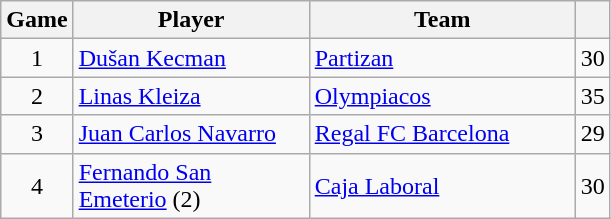<table class="wikitable sortable" style="text-align: center;">
<tr>
<th style="text-align:center;">Game</th>
<th style="text-align:center; width:150px;">Player</th>
<th style="text-align:center; width:170px;">Team</th>
<th style="text-align:center;"></th>
</tr>
<tr>
<td>1</td>
<td align="left"> <a href='#'>Dušan Kecman</a></td>
<td align="left"> <a href='#'>Partizan</a></td>
<td>30</td>
</tr>
<tr>
<td>2</td>
<td align="left"> <a href='#'>Linas Kleiza</a></td>
<td align="left"> <a href='#'>Olympiacos</a></td>
<td>35</td>
</tr>
<tr>
<td>3</td>
<td align="left"> <a href='#'>Juan Carlos Navarro</a></td>
<td align="left"> <a href='#'>Regal FC Barcelona</a></td>
<td>29</td>
</tr>
<tr>
<td>4</td>
<td align="left"> <a href='#'>Fernando San Emeterio</a> (2)</td>
<td align="left"> <a href='#'>Caja Laboral</a></td>
<td>30</td>
</tr>
</table>
